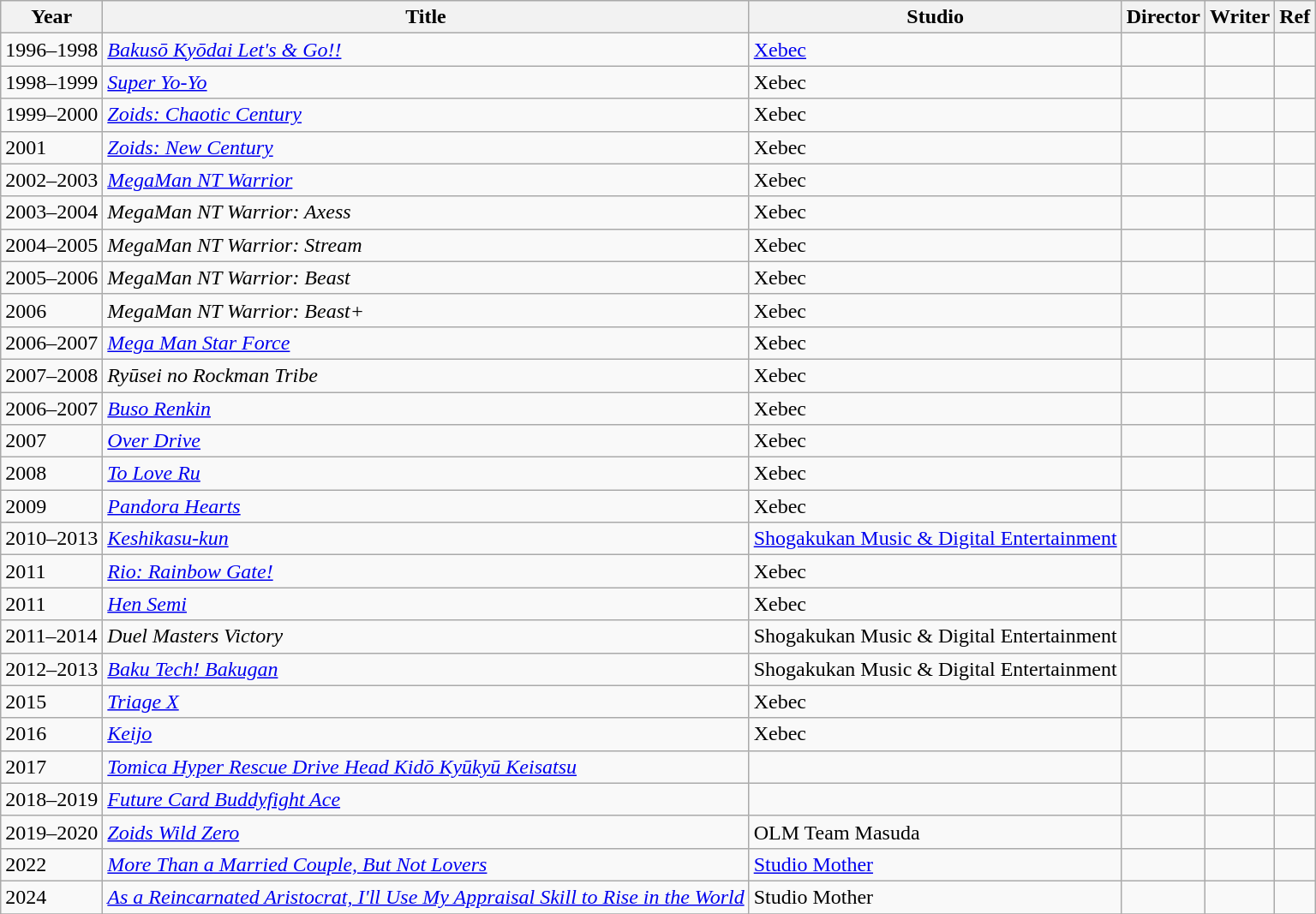<table class="wikitable">
<tr>
<th>Year</th>
<th>Title</th>
<th>Studio</th>
<th>Director</th>
<th>Writer</th>
<th>Ref</th>
</tr>
<tr>
<td>1996–1998</td>
<td><em><a href='#'>Bakusō Kyōdai Let's & Go!!</a></em></td>
<td><a href='#'>Xebec</a></td>
<td></td>
<td></td>
<td></td>
</tr>
<tr>
<td>1998–1999</td>
<td><em><a href='#'>Super Yo-Yo</a></em></td>
<td>Xebec</td>
<td></td>
<td></td>
<td></td>
</tr>
<tr>
<td>1999–2000</td>
<td><em><a href='#'>Zoids: Chaotic Century</a></em></td>
<td>Xebec</td>
<td></td>
<td></td>
<td></td>
</tr>
<tr>
<td>2001</td>
<td><em><a href='#'>Zoids: New Century</a></em></td>
<td>Xebec</td>
<td></td>
<td></td>
<td></td>
</tr>
<tr>
<td>2002–2003</td>
<td><em><a href='#'>MegaMan NT Warrior</a></em></td>
<td>Xebec</td>
<td></td>
<td></td>
<td></td>
</tr>
<tr>
<td>2003–2004</td>
<td><em>MegaMan NT Warrior: Axess</em></td>
<td>Xebec</td>
<td></td>
<td></td>
<td></td>
</tr>
<tr>
<td>2004–2005</td>
<td><em>MegaMan NT Warrior: Stream</em></td>
<td>Xebec</td>
<td></td>
<td></td>
<td></td>
</tr>
<tr>
<td>2005–2006</td>
<td><em>MegaMan NT Warrior: Beast</em></td>
<td>Xebec</td>
<td></td>
<td></td>
<td></td>
</tr>
<tr>
<td>2006</td>
<td><em>MegaMan NT Warrior: Beast+</em></td>
<td>Xebec</td>
<td></td>
<td></td>
<td></td>
</tr>
<tr>
<td>2006–2007</td>
<td><em><a href='#'>Mega Man Star Force</a></em></td>
<td>Xebec</td>
<td></td>
<td></td>
<td></td>
</tr>
<tr>
<td>2007–2008</td>
<td><em>Ryūsei no Rockman Tribe</em></td>
<td>Xebec</td>
<td></td>
<td></td>
<td></td>
</tr>
<tr>
<td>2006–2007</td>
<td><em><a href='#'>Buso Renkin</a></em></td>
<td>Xebec</td>
<td></td>
<td></td>
<td></td>
</tr>
<tr>
<td>2007</td>
<td><em><a href='#'>Over Drive</a></em></td>
<td>Xebec</td>
<td></td>
<td></td>
<td></td>
</tr>
<tr>
<td>2008</td>
<td><em><a href='#'>To Love Ru</a></em></td>
<td>Xebec</td>
<td></td>
<td></td>
<td></td>
</tr>
<tr>
<td>2009</td>
<td><em><a href='#'>Pandora Hearts</a></em></td>
<td>Xebec</td>
<td></td>
<td></td>
<td></td>
</tr>
<tr>
<td>2010–2013</td>
<td><em><a href='#'>Keshikasu-kun</a></em></td>
<td><a href='#'>Shogakukan Music & Digital Entertainment</a></td>
<td></td>
<td></td>
<td></td>
</tr>
<tr>
<td>2011</td>
<td><em><a href='#'>Rio: Rainbow Gate!</a></em></td>
<td>Xebec</td>
<td></td>
<td></td>
<td></td>
</tr>
<tr>
<td>2011</td>
<td><em><a href='#'>Hen Semi</a></em></td>
<td>Xebec</td>
<td></td>
<td></td>
<td></td>
</tr>
<tr>
<td>2011–2014</td>
<td><em>Duel Masters Victory</em></td>
<td>Shogakukan Music & Digital Entertainment</td>
<td></td>
<td></td>
<td></td>
</tr>
<tr>
<td>2012–2013</td>
<td><em><a href='#'>Baku Tech! Bakugan</a></em></td>
<td>Shogakukan Music & Digital Entertainment</td>
<td></td>
<td></td>
<td></td>
</tr>
<tr>
<td>2015</td>
<td><em><a href='#'>Triage X</a></em></td>
<td>Xebec</td>
<td></td>
<td></td>
<td></td>
</tr>
<tr>
<td>2016</td>
<td><em><a href='#'>Keijo</a></em></td>
<td>Xebec</td>
<td></td>
<td></td>
<td></td>
</tr>
<tr>
<td>2017</td>
<td><em><a href='#'>Tomica Hyper Rescue Drive Head Kidō Kyūkyū Keisatsu</a></em></td>
<td></td>
<td></td>
<td></td>
<td></td>
</tr>
<tr>
<td>2018–2019</td>
<td><em><a href='#'>Future Card Buddyfight Ace</a></em></td>
<td></td>
<td></td>
<td></td>
<td></td>
</tr>
<tr>
<td>2019–2020</td>
<td><em><a href='#'>Zoids Wild Zero</a></em></td>
<td>OLM Team Masuda</td>
<td></td>
<td></td>
<td></td>
</tr>
<tr>
<td>2022</td>
<td><em><a href='#'>More Than a Married Couple, But Not Lovers</a></em></td>
<td><a href='#'>Studio Mother</a></td>
<td></td>
<td></td>
<td></td>
</tr>
<tr>
<td>2024</td>
<td><em><a href='#'>As a Reincarnated Aristocrat, I'll Use My Appraisal Skill to Rise in the World</a></em></td>
<td>Studio Mother</td>
<td></td>
<td></td>
<td></td>
</tr>
<tr>
</tr>
</table>
